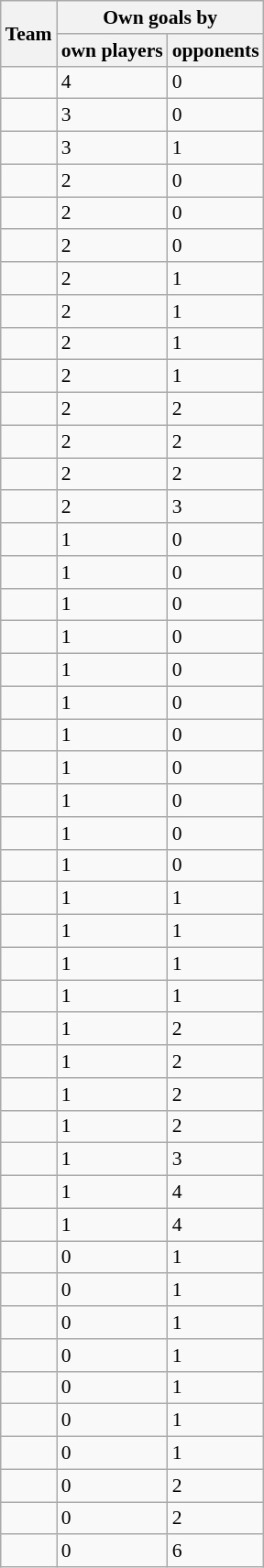<table class="wikitable sortable" style="font-size:90%;">
<tr>
<th rowspan=2>Team</th>
<th colspan=2>Own goals by</th>
</tr>
<tr>
<th>own players</th>
<th>opponents</th>
</tr>
<tr>
<td></td>
<td>4</td>
<td>0</td>
</tr>
<tr>
<td></td>
<td>3</td>
<td>0</td>
</tr>
<tr>
<td></td>
<td>3</td>
<td>1</td>
</tr>
<tr>
<td></td>
<td>2</td>
<td>0</td>
</tr>
<tr>
<td></td>
<td>2</td>
<td>0</td>
</tr>
<tr>
<td></td>
<td>2</td>
<td>0</td>
</tr>
<tr>
<td></td>
<td>2</td>
<td>1</td>
</tr>
<tr>
<td></td>
<td>2</td>
<td>1</td>
</tr>
<tr>
<td></td>
<td>2</td>
<td>1</td>
</tr>
<tr>
<td></td>
<td>2</td>
<td>1</td>
</tr>
<tr>
<td></td>
<td>2</td>
<td>2</td>
</tr>
<tr>
<td></td>
<td>2</td>
<td>2</td>
</tr>
<tr>
<td></td>
<td>2</td>
<td>2</td>
</tr>
<tr>
<td></td>
<td>2</td>
<td>3</td>
</tr>
<tr>
<td></td>
<td>1</td>
<td>0</td>
</tr>
<tr>
<td></td>
<td>1</td>
<td>0</td>
</tr>
<tr>
<td></td>
<td>1</td>
<td>0</td>
</tr>
<tr>
<td></td>
<td>1</td>
<td>0</td>
</tr>
<tr>
<td></td>
<td>1</td>
<td>0</td>
</tr>
<tr>
<td></td>
<td>1</td>
<td>0</td>
</tr>
<tr>
<td></td>
<td>1</td>
<td>0</td>
</tr>
<tr>
<td></td>
<td>1</td>
<td>0</td>
</tr>
<tr>
<td></td>
<td>1</td>
<td>0</td>
</tr>
<tr>
<td></td>
<td>1</td>
<td>0</td>
</tr>
<tr>
<td></td>
<td>1</td>
<td>0</td>
</tr>
<tr>
<td></td>
<td>1</td>
<td>1</td>
</tr>
<tr>
<td></td>
<td>1</td>
<td>1</td>
</tr>
<tr>
<td></td>
<td>1</td>
<td>1</td>
</tr>
<tr>
<td></td>
<td>1</td>
<td>1</td>
</tr>
<tr>
<td></td>
<td>1</td>
<td>2</td>
</tr>
<tr>
<td></td>
<td>1</td>
<td>2</td>
</tr>
<tr>
<td></td>
<td>1</td>
<td>2</td>
</tr>
<tr>
<td></td>
<td>1</td>
<td>2</td>
</tr>
<tr>
<td></td>
<td>1</td>
<td>3</td>
</tr>
<tr>
<td></td>
<td>1</td>
<td>4</td>
</tr>
<tr>
<td></td>
<td>1</td>
<td>4</td>
</tr>
<tr>
<td></td>
<td>0</td>
<td>1</td>
</tr>
<tr>
<td></td>
<td>0</td>
<td>1</td>
</tr>
<tr>
<td></td>
<td>0</td>
<td>1</td>
</tr>
<tr>
<td></td>
<td>0</td>
<td>1</td>
</tr>
<tr>
<td></td>
<td>0</td>
<td>1</td>
</tr>
<tr>
<td></td>
<td>0</td>
<td>1</td>
</tr>
<tr>
<td></td>
<td>0</td>
<td>1</td>
</tr>
<tr>
<td></td>
<td>0</td>
<td>2</td>
</tr>
<tr>
<td></td>
<td>0</td>
<td>2</td>
</tr>
<tr>
<td></td>
<td>0</td>
<td>6</td>
</tr>
</table>
